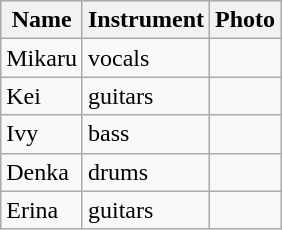<table class="wikitable">
<tr>
<th>Name</th>
<th>Instrument</th>
<th>Photo</th>
</tr>
<tr>
<td>Mikaru</td>
<td>vocals</td>
<td></td>
</tr>
<tr>
<td>Kei</td>
<td>guitars</td>
<td></td>
</tr>
<tr>
<td>Ivy</td>
<td>bass</td>
<td></td>
</tr>
<tr>
<td>Denka</td>
<td>drums</td>
<td></td>
</tr>
<tr>
<td>Erina</td>
<td>guitars</td>
<td></td>
</tr>
</table>
